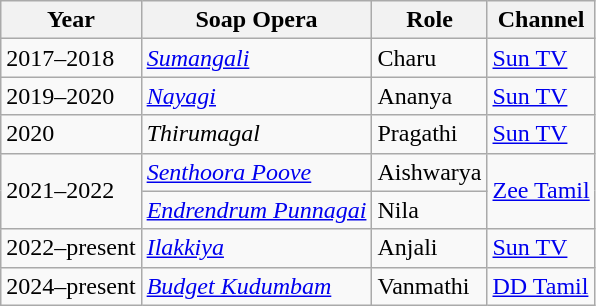<table class="wikitable">
<tr>
<th>Year</th>
<th>Soap Opera</th>
<th>Role</th>
<th>Channel</th>
</tr>
<tr>
<td>2017–2018</td>
<td><em><a href='#'>Sumangali</a></em></td>
<td>Charu</td>
<td><a href='#'>Sun TV</a></td>
</tr>
<tr>
<td>2019–2020</td>
<td><a href='#'><em>Nayagi</em></a></td>
<td>Ananya</td>
<td><a href='#'>Sun TV</a></td>
</tr>
<tr>
<td>2020</td>
<td><em>Thirumagal</em></td>
<td>Pragathi</td>
<td><a href='#'>Sun TV</a></td>
</tr>
<tr>
<td rowspan="2">2021–2022</td>
<td><em><a href='#'>Senthoora Poove</a></em></td>
<td>Aishwarya</td>
<td rowspan="2"><a href='#'>Zee Tamil</a></td>
</tr>
<tr>
<td><a href='#'><em>Endrendrum Punnagai</em></a></td>
<td>Nila</td>
</tr>
<tr>
<td>2022–present</td>
<td><em><a href='#'>Ilakkiya</a></em></td>
<td>Anjali</td>
<td><a href='#'>Sun TV</a></td>
</tr>
<tr>
<td>2024–present</td>
<td><em><a href='#'>Budget Kudumbam</a></em></td>
<td>Vanmathi</td>
<td><a href='#'>DD Tamil</a></td>
</tr>
</table>
